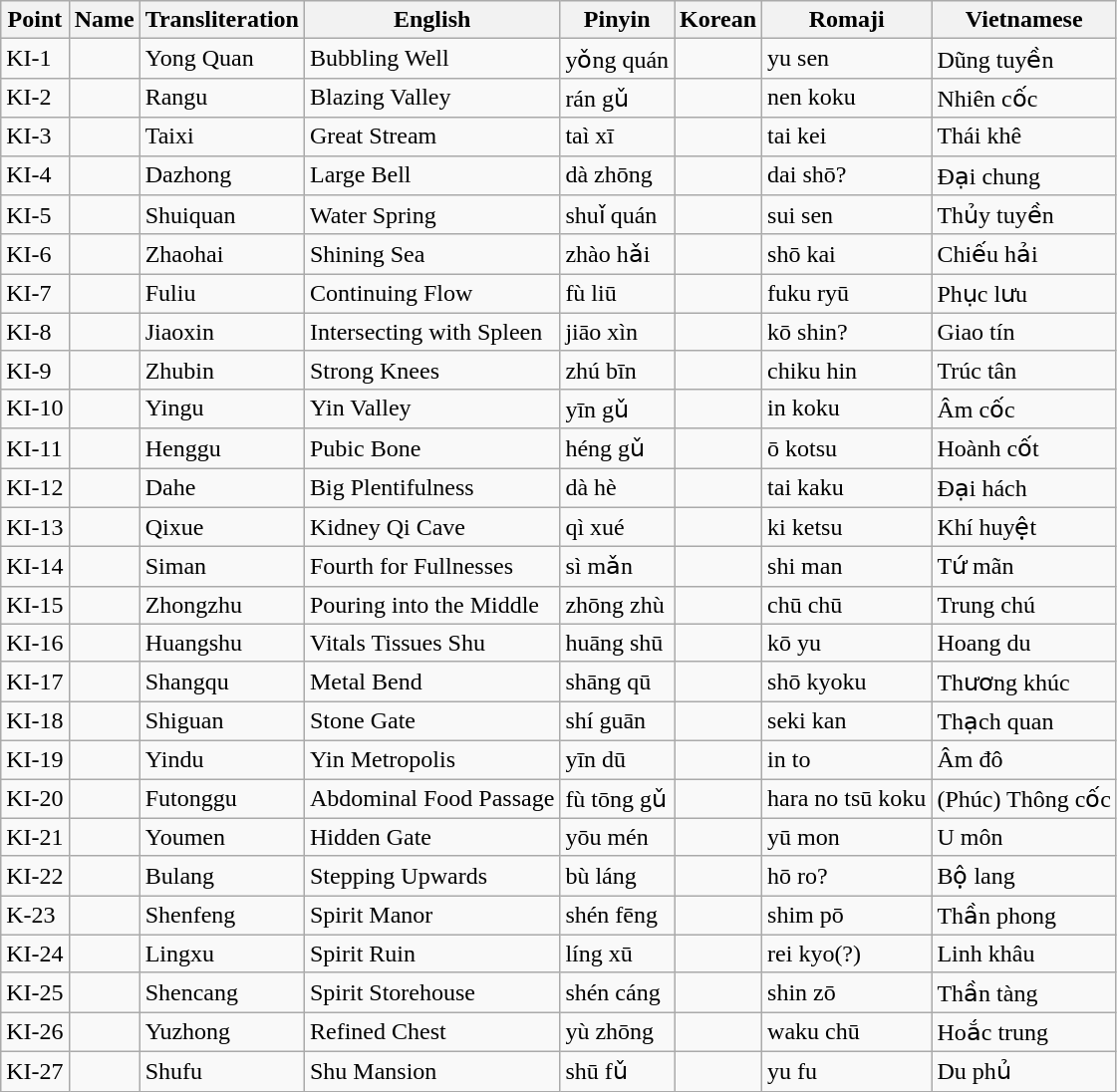<table class="wikitable">
<tr>
<th>Point</th>
<th>Name</th>
<th>Transliteration</th>
<th>English</th>
<th>Pinyin</th>
<th>Korean </th>
<th>Romaji</th>
<th>Vietnamese</th>
</tr>
<tr>
<td>KI-1</td>
<td></td>
<td>Yong Quan</td>
<td>Bubbling Well</td>
<td>yǒng quán</td>
<td></td>
<td>yu sen</td>
<td>Dũng tuyền</td>
</tr>
<tr>
<td>KI-2</td>
<td></td>
<td>Rangu</td>
<td>Blazing Valley</td>
<td>rán gǔ</td>
<td></td>
<td>nen koku</td>
<td>Nhiên cốc</td>
</tr>
<tr>
<td>KI-3</td>
<td></td>
<td>Taixi</td>
<td>Great Stream</td>
<td>taì xī</td>
<td></td>
<td>tai kei</td>
<td>Thái khê</td>
</tr>
<tr>
<td>KI-4</td>
<td></td>
<td>Dazhong</td>
<td>Large Bell</td>
<td>dà zhōng</td>
<td></td>
<td>dai shō?</td>
<td>Đại chung</td>
</tr>
<tr>
<td>KI-5</td>
<td></td>
<td>Shuiquan</td>
<td>Water Spring</td>
<td>shuǐ quán</td>
<td></td>
<td>sui sen</td>
<td>Thủy tuyền</td>
</tr>
<tr>
<td>KI-6</td>
<td></td>
<td>Zhaohai</td>
<td>Shining Sea</td>
<td>zhào hǎi</td>
<td></td>
<td>shō kai</td>
<td>Chiếu hải</td>
</tr>
<tr>
<td>KI-7</td>
<td></td>
<td>Fuliu</td>
<td>Continuing Flow</td>
<td>fù liū</td>
<td></td>
<td>fuku ryū</td>
<td>Phục lưu</td>
</tr>
<tr>
<td>KI-8</td>
<td></td>
<td>Jiaoxin</td>
<td>Intersecting with Spleen</td>
<td>jiāo xìn</td>
<td></td>
<td>kō shin?</td>
<td>Giao tín</td>
</tr>
<tr>
<td>KI-9</td>
<td></td>
<td>Zhubin</td>
<td>Strong Knees</td>
<td>zhú bīn</td>
<td></td>
<td>chiku hin</td>
<td>Trúc tân</td>
</tr>
<tr>
<td>KI-10</td>
<td></td>
<td>Yingu</td>
<td>Yin Valley</td>
<td>yīn gǔ</td>
<td></td>
<td>in koku</td>
<td>Âm cốc</td>
</tr>
<tr>
<td>KI-11</td>
<td></td>
<td>Henggu</td>
<td>Pubic Bone</td>
<td>héng gǔ</td>
<td></td>
<td>ō kotsu</td>
<td>Hoành cốt</td>
</tr>
<tr>
<td>KI-12</td>
<td></td>
<td>Dahe</td>
<td>Big Plentifulness</td>
<td>dà hè</td>
<td></td>
<td>tai kaku</td>
<td>Đại hách</td>
</tr>
<tr>
<td>KI-13</td>
<td></td>
<td>Qixue</td>
<td>Kidney Qi Cave</td>
<td>qì xué</td>
<td></td>
<td>ki ketsu</td>
<td>Khí huyệt</td>
</tr>
<tr>
<td>KI-14</td>
<td></td>
<td>Siman</td>
<td>Fourth for Fullnesses</td>
<td>sì mǎn</td>
<td></td>
<td>shi man</td>
<td>Tứ mãn</td>
</tr>
<tr>
<td>KI-15</td>
<td></td>
<td>Zhongzhu</td>
<td>Pouring into the Middle</td>
<td>zhōng zhù</td>
<td></td>
<td>chū chū</td>
<td>Trung chú</td>
</tr>
<tr>
<td>KI-16</td>
<td></td>
<td>Huangshu</td>
<td>Vitals Tissues Shu</td>
<td>huāng shū</td>
<td></td>
<td>kō yu</td>
<td>Hoang du</td>
</tr>
<tr>
<td>KI-17</td>
<td></td>
<td>Shangqu</td>
<td>Metal Bend</td>
<td>shāng qū</td>
<td></td>
<td>shō kyoku</td>
<td>Thương khúc</td>
</tr>
<tr>
<td>KI-18</td>
<td></td>
<td>Shiguan</td>
<td>Stone Gate</td>
<td>shí guān</td>
<td></td>
<td>seki kan</td>
<td>Thạch quan</td>
</tr>
<tr>
<td>KI-19</td>
<td></td>
<td>Yindu</td>
<td>Yin Metropolis</td>
<td>yīn dū</td>
<td></td>
<td>in to</td>
<td>Âm đô</td>
</tr>
<tr>
<td>KI-20</td>
<td></td>
<td>Futonggu</td>
<td>Abdominal Food Passage</td>
<td>fù tōng gǔ</td>
<td></td>
<td>hara no tsū koku</td>
<td>(Phúc) Thông cốc</td>
</tr>
<tr>
<td>KI-21</td>
<td></td>
<td>Youmen</td>
<td>Hidden Gate</td>
<td>yōu mén</td>
<td></td>
<td>yū mon</td>
<td>U môn</td>
</tr>
<tr>
<td>KI-22</td>
<td></td>
<td>Bulang</td>
<td>Stepping Upwards</td>
<td>bù láng</td>
<td></td>
<td>hō ro?</td>
<td>Bộ lang</td>
</tr>
<tr>
<td>K-23</td>
<td></td>
<td>Shenfeng</td>
<td>Spirit Manor</td>
<td>shén fēng</td>
<td></td>
<td>shim pō</td>
<td>Thần phong</td>
</tr>
<tr>
<td>KI-24</td>
<td></td>
<td>Lingxu</td>
<td>Spirit Ruin</td>
<td>líng xū</td>
<td></td>
<td>rei kyo(?)</td>
<td>Linh khâu</td>
</tr>
<tr>
<td>KI-25</td>
<td></td>
<td>Shencang</td>
<td>Spirit Storehouse</td>
<td>shén cáng</td>
<td></td>
<td>shin zō</td>
<td>Thần tàng</td>
</tr>
<tr>
<td>KI-26</td>
<td></td>
<td>Yuzhong</td>
<td>Refined Chest</td>
<td>yù zhōng</td>
<td></td>
<td>waku chū</td>
<td>Hoắc trung</td>
</tr>
<tr>
<td>KI-27</td>
<td></td>
<td>Shufu</td>
<td>Shu Mansion</td>
<td>shū fǔ</td>
<td></td>
<td>yu fu</td>
<td>Du phủ</td>
</tr>
</table>
